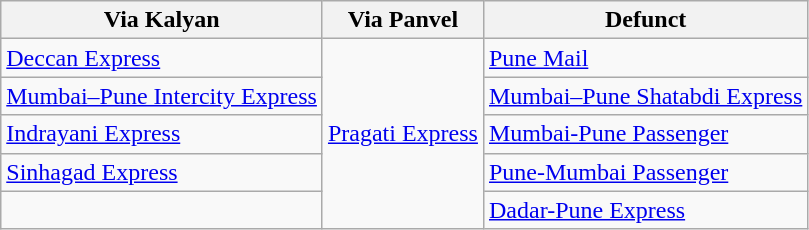<table class="wikitable">
<tr>
<th><strong>Via Kalyan</strong></th>
<th><strong>Via Panvel</strong></th>
<th><strong>Defunct</strong></th>
</tr>
<tr>
<td><a href='#'>Deccan Express</a></td>
<td rowspan=8><a href='#'>Pragati Express</a></td>
<td><a href='#'>Pune Mail</a></td>
</tr>
<tr>
<td><a href='#'>Mumbai–Pune Intercity Express</a></td>
<td><a href='#'>Mumbai–Pune Shatabdi Express</a></td>
</tr>
<tr>
<td><a href='#'>Indrayani Express</a></td>
<td><a href='#'>Mumbai-Pune Passenger</a></td>
</tr>
<tr>
<td><a href='#'>Sinhagad Express</a></td>
<td><a href='#'>Pune-Mumbai Passenger</a></td>
</tr>
<tr>
<td rowspan=2></td>
<td><a href='#'>Dadar-Pune Express</a></td>
</tr>
</table>
